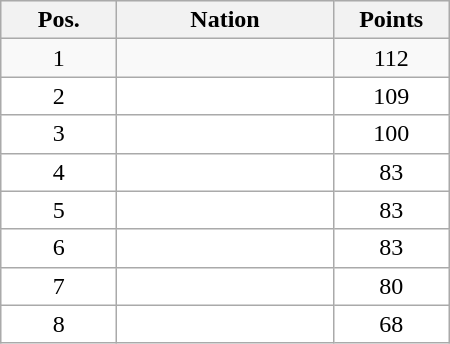<table class="wikitable gauche" cellspacing="1" style="width:300px;">
<tr style="background:#efefef; text-align:center;">
<th style="width:70px;">Pos.</th>
<th>Nation</th>
<th style="width:70px;">Points</th>
</tr>
<tr style="text-align:center;">
<td>1</td>
<td style="text-align:left;"></td>
<td>112</td>
</tr>
<tr style="vertical-align:top; text-align:center; background:#fff;">
<td>2</td>
<td style="text-align:left;"></td>
<td>109</td>
</tr>
<tr style="vertical-align:top; text-align:center; background:#fff;">
<td>3</td>
<td style="text-align:left;"></td>
<td>100</td>
</tr>
<tr style="vertical-align:top; text-align:center; background:#fff;">
<td>4</td>
<td style="text-align:left;"></td>
<td>83</td>
</tr>
<tr style="vertical-align:top; text-align:center; background:#fff;">
<td>5</td>
<td style="text-align:left;"></td>
<td>83</td>
</tr>
<tr style="vertical-align:top; text-align:center; background:#fff;">
<td>6</td>
<td style="text-align:left;"></td>
<td>83</td>
</tr>
<tr style="vertical-align:top; text-align:center; background:#fff;">
<td>7</td>
<td style="text-align:left;"></td>
<td>80</td>
</tr>
<tr style="vertical-align:top; text-align:center; background:#fff;">
<td>8</td>
<td style="text-align:left;"></td>
<td>68</td>
</tr>
</table>
